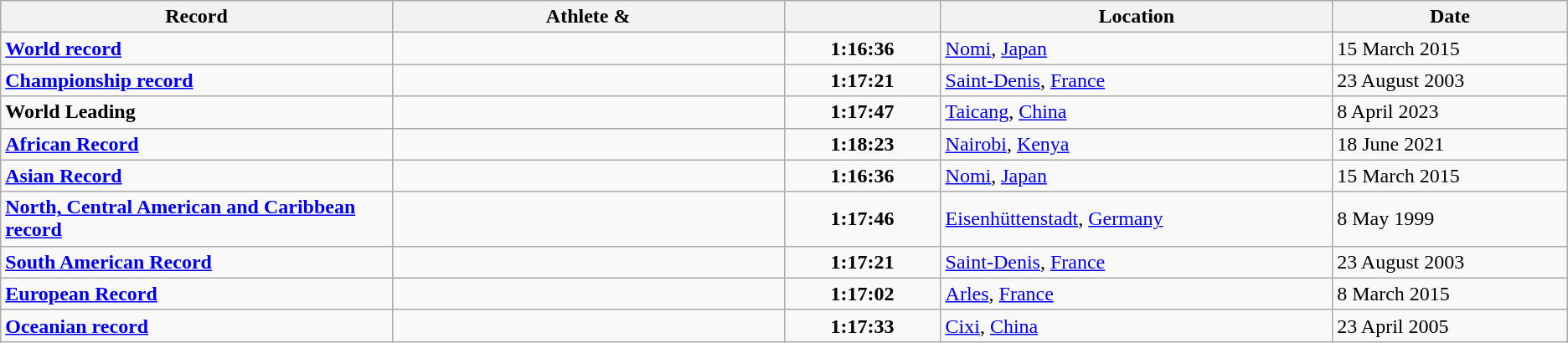<table class="wikitable">
<tr>
<th width=25% align=center>Record</th>
<th width=25% align=center>Athlete & </th>
<th width=10% align=center></th>
<th width=25% align=center>Location</th>
<th width=15% align=center>Date</th>
</tr>
<tr>
<td><strong><a href='#'>World record</a></strong></td>
<td></td>
<td align=center><strong>1:16:36</strong></td>
<td><a href='#'>Nomi</a>, <a href='#'>Japan</a></td>
<td>15 March 2015</td>
</tr>
<tr>
<td><strong><a href='#'>Championship record</a></strong></td>
<td></td>
<td align=center><strong>1:17:21</strong></td>
<td><a href='#'>Saint-Denis</a>, <a href='#'>France</a></td>
<td>23 August 2003</td>
</tr>
<tr>
<td><strong>World Leading</strong></td>
<td></td>
<td align=center><strong>1:17:47</strong></td>
<td><a href='#'>Taicang</a>, <a href='#'>China</a></td>
<td>8 April 2023</td>
</tr>
<tr>
<td><strong><a href='#'>African Record</a></strong></td>
<td></td>
<td align=center><strong>1:18:23</strong></td>
<td><a href='#'>Nairobi</a>, <a href='#'>Kenya</a></td>
<td>18 June 2021</td>
</tr>
<tr>
<td><strong><a href='#'>Asian Record</a></strong></td>
<td></td>
<td align=center><strong>1:16:36</strong></td>
<td><a href='#'>Nomi</a>, <a href='#'>Japan</a></td>
<td>15 March 2015</td>
</tr>
<tr>
<td><strong><a href='#'>North, Central American and Caribbean record</a></strong></td>
<td></td>
<td align=center><strong>1:17:46</strong></td>
<td><a href='#'>Eisenhüttenstadt</a>, <a href='#'>Germany</a></td>
<td>8 May 1999</td>
</tr>
<tr>
<td><strong><a href='#'>South American Record</a></strong></td>
<td></td>
<td align=center><strong>1:17:21</strong></td>
<td><a href='#'>Saint-Denis</a>, <a href='#'>France</a></td>
<td>23 August 2003</td>
</tr>
<tr>
<td><strong><a href='#'>European Record</a></strong></td>
<td></td>
<td align=center><strong>1:17:02</strong></td>
<td><a href='#'>Arles</a>, <a href='#'>France</a></td>
<td>8 March 2015</td>
</tr>
<tr>
<td><strong><a href='#'>Oceanian record</a></strong></td>
<td></td>
<td align=center><strong>1:17:33</strong></td>
<td><a href='#'>Cixi</a>, <a href='#'>China</a></td>
<td>23 April 2005</td>
</tr>
</table>
